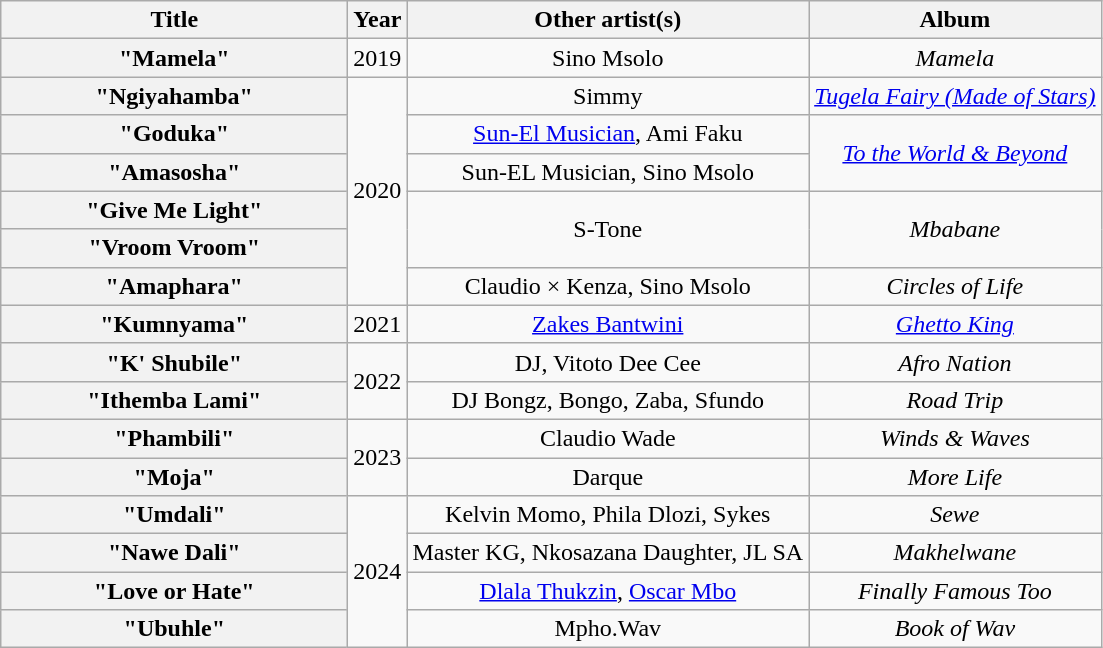<table class="wikitable plainrowheaders" style="text-align:center;">
<tr>
<th scope="col" style="width:14em;">Title</th>
<th scope="col">Year</th>
<th scope="col">Other artist(s)</th>
<th scope="col">Album</th>
</tr>
<tr>
<th scope="row">"Mamela"</th>
<td>2019</td>
<td>Sino Msolo</td>
<td><em>Mamela</em></td>
</tr>
<tr>
<th scope="row">"Ngiyahamba"</th>
<td rowspan=6>2020</td>
<td>Simmy</td>
<td><em><a href='#'>Tugela Fairy (Made of Stars)</a></em></td>
</tr>
<tr>
<th scope="row">"Goduka"</th>
<td><a href='#'>Sun-El Musician</a>, Ami Faku</td>
<td rowspan=2><em><a href='#'>To the World & Beyond</a></em></td>
</tr>
<tr>
<th scope="row">"Amasosha"</th>
<td>Sun-EL Musician, Sino Msolo</td>
</tr>
<tr>
<th scope="row">"Give Me Light"</th>
<td rowspan=2>S-Tone</td>
<td rowspan=2><em>Mbabane</em></td>
</tr>
<tr>
<th scope="row">"Vroom Vroom"</th>
</tr>
<tr>
<th scope="row">"Amaphara"</th>
<td>Claudio × Kenza, Sino Msolo</td>
<td><em>Circles of Life</em></td>
</tr>
<tr>
<th scope="row">"Kumnyama"</th>
<td>2021</td>
<td><a href='#'>Zakes Bantwini</a></td>
<td><em><a href='#'>Ghetto King</a></em></td>
</tr>
<tr>
<th scope="row">"K' Shubile"</th>
<td rowspan=2>2022</td>
<td>DJ, Vitoto Dee Cee</td>
<td><em>Afro Nation</em></td>
</tr>
<tr>
<th scope="row">"Ithemba Lami"</th>
<td>DJ Bongz, Bongo, Zaba, Sfundo</td>
<td><em>Road Trip</em></td>
</tr>
<tr>
<th scope="row">"Phambili"</th>
<td rowspan=2>2023</td>
<td>Claudio Wade</td>
<td><em>Winds & Waves</em></td>
</tr>
<tr>
<th scope="row">"Moja"</th>
<td>Darque</td>
<td><em>More Life</em></td>
</tr>
<tr>
<th scope="row">"Umdali"</th>
<td rowspan=4>2024</td>
<td>Kelvin Momo, Phila Dlozi, Sykes</td>
<td><em>Sewe</em></td>
</tr>
<tr>
<th scope="row">"Nawe Dali"</th>
<td>Master KG, Nkosazana Daughter, JL SA</td>
<td><em>Makhelwane</em></td>
</tr>
<tr>
<th scope="row">"Love or Hate"</th>
<td><a href='#'>Dlala Thukzin</a>, <a href='#'>Oscar Mbo</a></td>
<td><em>Finally Famous Too</em></td>
</tr>
<tr>
<th scope="row">"Ubuhle"</th>
<td>Mpho.Wav</td>
<td><em>Book of Wav</em></td>
</tr>
</table>
